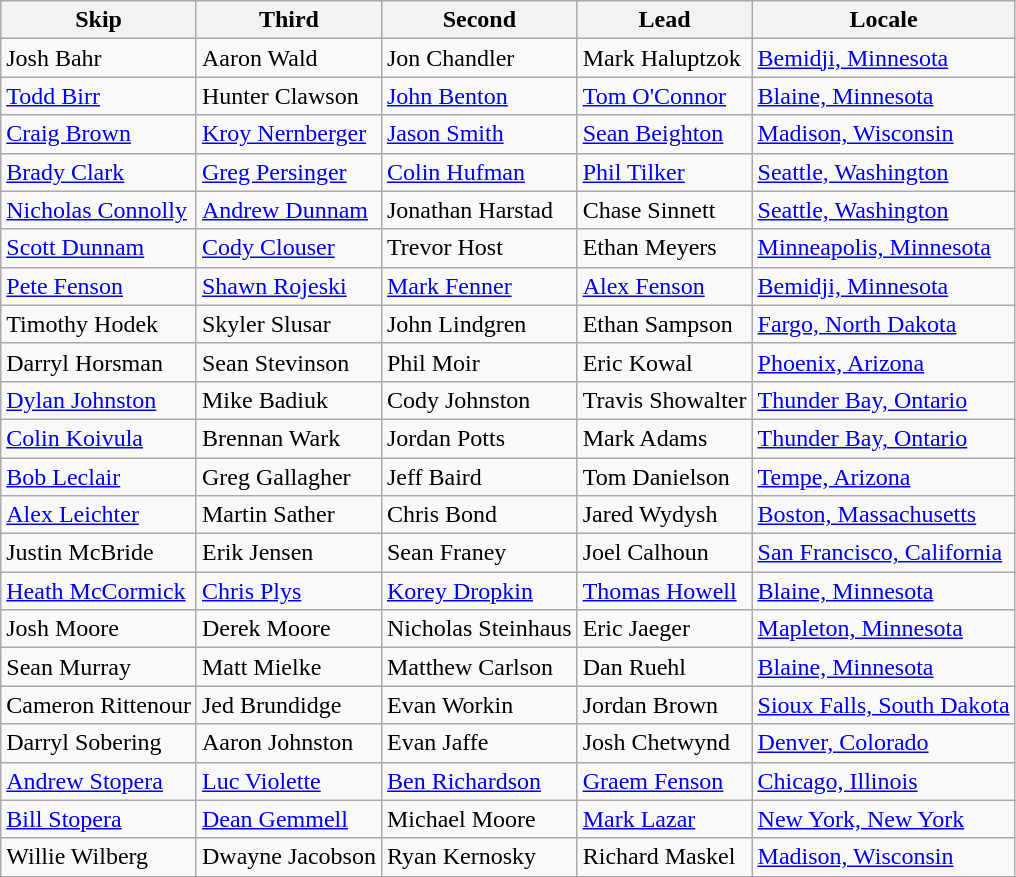<table class=wikitable>
<tr>
<th>Skip</th>
<th>Third</th>
<th>Second</th>
<th>Lead</th>
<th>Locale</th>
</tr>
<tr>
<td>Josh Bahr</td>
<td>Aaron Wald</td>
<td>Jon Chandler</td>
<td>Mark Haluptzok</td>
<td> <a href='#'>Bemidji, Minnesota</a></td>
</tr>
<tr>
<td><a href='#'>Todd Birr</a></td>
<td>Hunter Clawson</td>
<td><a href='#'>John Benton</a></td>
<td><a href='#'>Tom O'Connor</a></td>
<td> <a href='#'>Blaine, Minnesota</a></td>
</tr>
<tr>
<td><a href='#'>Craig Brown</a></td>
<td><a href='#'>Kroy Nernberger</a></td>
<td><a href='#'>Jason Smith</a></td>
<td><a href='#'>Sean Beighton</a></td>
<td> <a href='#'>Madison, Wisconsin</a></td>
</tr>
<tr>
<td><a href='#'>Brady Clark</a></td>
<td><a href='#'>Greg Persinger</a></td>
<td><a href='#'>Colin Hufman</a></td>
<td><a href='#'>Phil Tilker</a></td>
<td> <a href='#'>Seattle, Washington</a></td>
</tr>
<tr>
<td><a href='#'>Nicholas Connolly</a></td>
<td><a href='#'>Andrew Dunnam</a></td>
<td>Jonathan Harstad</td>
<td>Chase Sinnett</td>
<td> <a href='#'>Seattle, Washington</a></td>
</tr>
<tr>
<td><a href='#'>Scott Dunnam</a></td>
<td><a href='#'>Cody Clouser</a></td>
<td>Trevor Host</td>
<td>Ethan Meyers</td>
<td> <a href='#'>Minneapolis, Minnesota</a></td>
</tr>
<tr>
<td><a href='#'>Pete Fenson</a></td>
<td><a href='#'>Shawn Rojeski</a></td>
<td><a href='#'>Mark Fenner</a></td>
<td><a href='#'>Alex Fenson</a></td>
<td> <a href='#'>Bemidji, Minnesota</a></td>
</tr>
<tr>
<td>Timothy Hodek</td>
<td>Skyler Slusar</td>
<td>John Lindgren</td>
<td>Ethan Sampson</td>
<td> <a href='#'>Fargo, North Dakota</a></td>
</tr>
<tr>
<td>Darryl Horsman</td>
<td>Sean Stevinson</td>
<td>Phil Moir</td>
<td>Eric Kowal</td>
<td> <a href='#'>Phoenix, Arizona</a></td>
</tr>
<tr>
<td><a href='#'>Dylan Johnston</a></td>
<td>Mike Badiuk</td>
<td>Cody Johnston</td>
<td>Travis Showalter</td>
<td> <a href='#'>Thunder Bay, Ontario</a></td>
</tr>
<tr>
<td><a href='#'>Colin Koivula</a></td>
<td>Brennan Wark</td>
<td>Jordan Potts</td>
<td>Mark Adams</td>
<td> <a href='#'>Thunder Bay, Ontario</a></td>
</tr>
<tr>
<td><a href='#'>Bob Leclair</a></td>
<td>Greg Gallagher</td>
<td>Jeff Baird</td>
<td>Tom Danielson</td>
<td> <a href='#'>Tempe, Arizona</a></td>
</tr>
<tr>
<td><a href='#'>Alex Leichter</a></td>
<td>Martin Sather</td>
<td>Chris Bond</td>
<td>Jared Wydysh</td>
<td> <a href='#'>Boston, Massachusetts</a></td>
</tr>
<tr>
<td>Justin McBride</td>
<td>Erik Jensen</td>
<td>Sean Franey</td>
<td>Joel Calhoun</td>
<td> <a href='#'>San Francisco, California</a></td>
</tr>
<tr>
<td><a href='#'>Heath McCormick</a></td>
<td><a href='#'>Chris Plys</a></td>
<td><a href='#'>Korey Dropkin</a></td>
<td><a href='#'>Thomas Howell</a></td>
<td> <a href='#'>Blaine, Minnesota</a></td>
</tr>
<tr>
<td>Josh Moore</td>
<td>Derek Moore</td>
<td>Nicholas Steinhaus</td>
<td>Eric Jaeger</td>
<td> <a href='#'>Mapleton, Minnesota</a></td>
</tr>
<tr>
<td>Sean Murray</td>
<td>Matt Mielke</td>
<td>Matthew Carlson</td>
<td>Dan Ruehl</td>
<td> <a href='#'>Blaine, Minnesota</a></td>
</tr>
<tr>
<td>Cameron Rittenour</td>
<td>Jed Brundidge</td>
<td>Evan Workin</td>
<td>Jordan Brown</td>
<td> <a href='#'>Sioux Falls, South Dakota</a></td>
</tr>
<tr>
<td>Darryl Sobering</td>
<td>Aaron Johnston</td>
<td>Evan Jaffe</td>
<td>Josh Chetwynd</td>
<td> <a href='#'>Denver, Colorado</a></td>
</tr>
<tr>
<td><a href='#'>Andrew Stopera</a></td>
<td><a href='#'>Luc Violette</a></td>
<td><a href='#'>Ben Richardson</a></td>
<td><a href='#'>Graem Fenson</a></td>
<td> <a href='#'>Chicago, Illinois</a></td>
</tr>
<tr>
<td><a href='#'>Bill Stopera</a></td>
<td><a href='#'>Dean Gemmell</a></td>
<td>Michael Moore</td>
<td><a href='#'>Mark Lazar</a></td>
<td> <a href='#'>New York, New York</a></td>
</tr>
<tr>
<td>Willie Wilberg</td>
<td>Dwayne Jacobson</td>
<td>Ryan Kernosky</td>
<td>Richard Maskel</td>
<td> <a href='#'>Madison, Wisconsin</a></td>
</tr>
</table>
